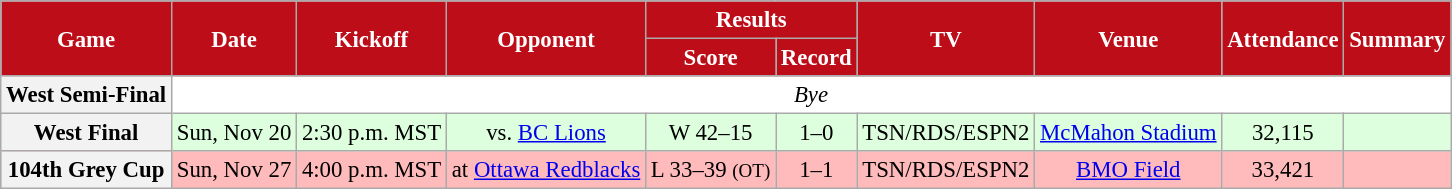<table class="wikitable" style="font-size: 95%;">
<tr>
<th style="background:#BD0D18;color:#FFFFFF;" rowspan=2>Game</th>
<th style="background:#BD0D18;color:#FFFFFF;" rowspan=2>Date</th>
<th style="background:#BD0D18;color:#FFFFFF;" rowspan=2>Kickoff</th>
<th style="background:#BD0D18;color:#FFFFFF;" rowspan=2>Opponent</th>
<th style="background:#BD0D18;color:#FFFFFF;" colspan=2>Results</th>
<th style="background:#BD0D18;color:#FFFFFF;" rowspan=2>TV</th>
<th style="background:#BD0D18;color:#FFFFFF;" rowspan=2>Venue</th>
<th style="background:#BD0D18;color:#FFFFFF;" rowspan=2>Attendance</th>
<th style="background:#BD0D18;color:#FFFFFF;" rowspan=2>Summary</th>
</tr>
<tr>
<th style="background:#BD0D18;color:#FFFFFF;">Score</th>
<th style="background:#BD0D18;color:#FFFFFF;">Record</th>
</tr>
<tr align="center" bgcolor="#ffffff">
<th align="center"><strong>West Semi-Final</strong></th>
<td colspan=9 align="center" valign="middle"><em>Bye</em></td>
</tr>
<tr align="center" bgcolor="#ddffdd">
<th align="center"><strong>West Final</strong></th>
<td align="center">Sun, Nov 20</td>
<td align="center">2:30 p.m. MST</td>
<td align="center">vs. <a href='#'>BC Lions</a></td>
<td align="center">W 42–15</td>
<td align="center">1–0</td>
<td align="center">TSN/RDS/ESPN2</td>
<td align="center"><a href='#'>McMahon Stadium</a></td>
<td align="center">32,115</td>
<td align="center"></td>
</tr>
<tr align="center" bgcolor="#ffbbbb">
<th align="center"><strong>104th Grey Cup</strong></th>
<td align="center">Sun, Nov 27</td>
<td align="center">4:00 p.m. MST</td>
<td align="center">at <a href='#'>Ottawa Redblacks</a></td>
<td align="center">L 33–39 <small>(OT)</small></td>
<td align="center">1–1</td>
<td align="center">TSN/RDS/ESPN2</td>
<td align="center"><a href='#'>BMO Field</a></td>
<td align="center">33,421</td>
<td align="center"></td>
</tr>
</table>
